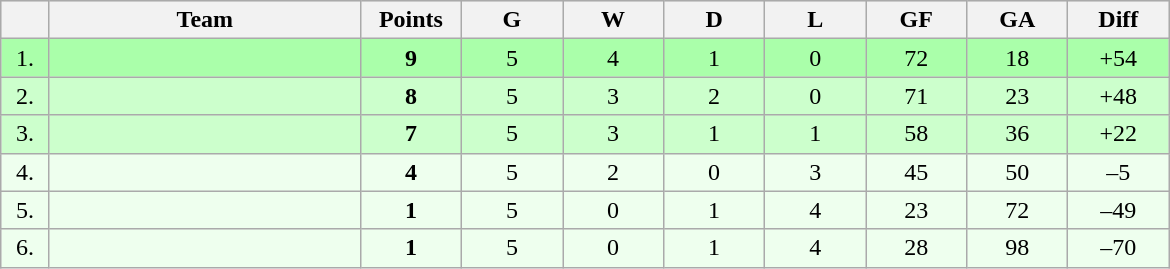<table class=wikitable style="text-align:center">
<tr bgcolor="#DCDCDC">
<th width="25"></th>
<th width="200">Team</th>
<th width="60">Points</th>
<th width="60">G</th>
<th width="60">W</th>
<th width="60">D</th>
<th width="60">L</th>
<th width="60">GF</th>
<th width="60">GA</th>
<th width="60">Diff</th>
</tr>
<tr bgcolor=#AAFFAA>
<td>1.</td>
<td align=left></td>
<td><strong>9</strong></td>
<td>5</td>
<td>4</td>
<td>1</td>
<td>0</td>
<td>72</td>
<td>18</td>
<td>+54</td>
</tr>
<tr bgcolor=#CCFFCC>
<td>2.</td>
<td align=left></td>
<td><strong>8</strong></td>
<td>5</td>
<td>3</td>
<td>2</td>
<td>0</td>
<td>71</td>
<td>23</td>
<td>+48</td>
</tr>
<tr bgcolor=#CCFFCC>
<td>3.</td>
<td align=left></td>
<td><strong>7</strong></td>
<td>5</td>
<td>3</td>
<td>1</td>
<td>1</td>
<td>58</td>
<td>36</td>
<td>+22</td>
</tr>
<tr bgcolor=#EEFFEE>
<td>4.</td>
<td align=left></td>
<td><strong>4</strong></td>
<td>5</td>
<td>2</td>
<td>0</td>
<td>3</td>
<td>45</td>
<td>50</td>
<td>–5</td>
</tr>
<tr bgcolor=#EEFFEE>
<td>5.</td>
<td align=left></td>
<td><strong>1</strong></td>
<td>5</td>
<td>0</td>
<td>1</td>
<td>4</td>
<td>23</td>
<td>72</td>
<td>–49</td>
</tr>
<tr bgcolor=#EEFFEE>
<td>6.</td>
<td align=left></td>
<td><strong>1</strong></td>
<td>5</td>
<td>0</td>
<td>1</td>
<td>4</td>
<td>28</td>
<td>98</td>
<td>–70</td>
</tr>
</table>
